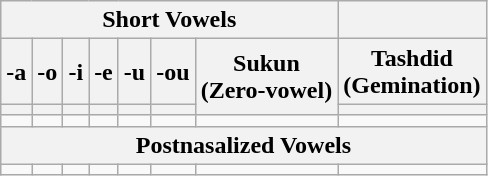<table class="wikitable" style="text-align:center;">
<tr>
<th colspan=7>Short Vowels</th>
<th></th>
</tr>
<tr>
<th>-a</th>
<th>-o</th>
<th>-i</th>
<th>-e</th>
<th>-u</th>
<th>-ou</th>
<th rowspan=2>Sukun<br>(Zero-vowel)</th>
<th>Tashdid<br>(Gemination)</th>
</tr>
<tr>
<th><span></span></th>
<th><span></span></th>
<th><span></span></th>
<th><span></span></th>
<th><span></span></th>
<th><span></span></th>
<th><span></span></th>
</tr>
<tr dir="rtl">
<td><span></span></td>
<td><span></span></td>
<td><span></span></td>
<td><span></span></td>
<td><span></span></td>
<td><span></span></td>
<td><span></span></td>
<td><span></span></td>
</tr>
<tr>
<th colspan=8>Postnasalized Vowels</th>
</tr>
<tr dir="rtl">
<td><span></span></td>
<td><span></span></td>
<td><span></span></td>
<td><span></span></td>
<td><span></span></td>
<td><span></span></td>
<td></td>
<td></td>
</tr>
</table>
